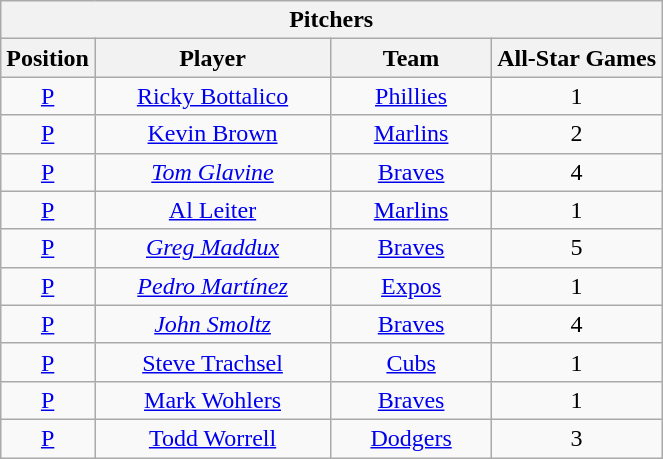<table class="wikitable" style="font-size: 100%; text-align:center;">
<tr>
<th colspan="4">Pitchers</th>
</tr>
<tr>
<th>Position</th>
<th width="150">Player</th>
<th width="100">Team</th>
<th>All-Star Games</th>
</tr>
<tr>
<td><a href='#'>P</a></td>
<td><a href='#'>Ricky Bottalico</a></td>
<td><a href='#'>Phillies</a></td>
<td>1</td>
</tr>
<tr>
<td><a href='#'>P</a></td>
<td><a href='#'>Kevin Brown</a></td>
<td><a href='#'>Marlins</a></td>
<td>2</td>
</tr>
<tr>
<td><a href='#'>P</a></td>
<td><em><a href='#'>Tom Glavine</a></em></td>
<td><a href='#'>Braves</a></td>
<td>4</td>
</tr>
<tr>
<td><a href='#'>P</a></td>
<td><a href='#'>Al Leiter</a></td>
<td><a href='#'>Marlins</a></td>
<td>1</td>
</tr>
<tr>
<td><a href='#'>P</a></td>
<td><em><a href='#'>Greg Maddux</a></em></td>
<td><a href='#'>Braves</a></td>
<td>5</td>
</tr>
<tr>
<td><a href='#'>P</a></td>
<td><em><a href='#'>Pedro Martínez</a></em></td>
<td><a href='#'>Expos</a></td>
<td>1</td>
</tr>
<tr>
<td><a href='#'>P</a></td>
<td><em><a href='#'>John Smoltz</a></em></td>
<td><a href='#'>Braves</a></td>
<td>4</td>
</tr>
<tr>
<td><a href='#'>P</a></td>
<td><a href='#'>Steve Trachsel</a></td>
<td><a href='#'>Cubs</a></td>
<td>1</td>
</tr>
<tr>
<td><a href='#'>P</a></td>
<td><a href='#'>Mark Wohlers</a></td>
<td><a href='#'>Braves</a></td>
<td>1</td>
</tr>
<tr>
<td><a href='#'>P</a></td>
<td><a href='#'>Todd Worrell</a></td>
<td><a href='#'>Dodgers</a></td>
<td>3</td>
</tr>
</table>
